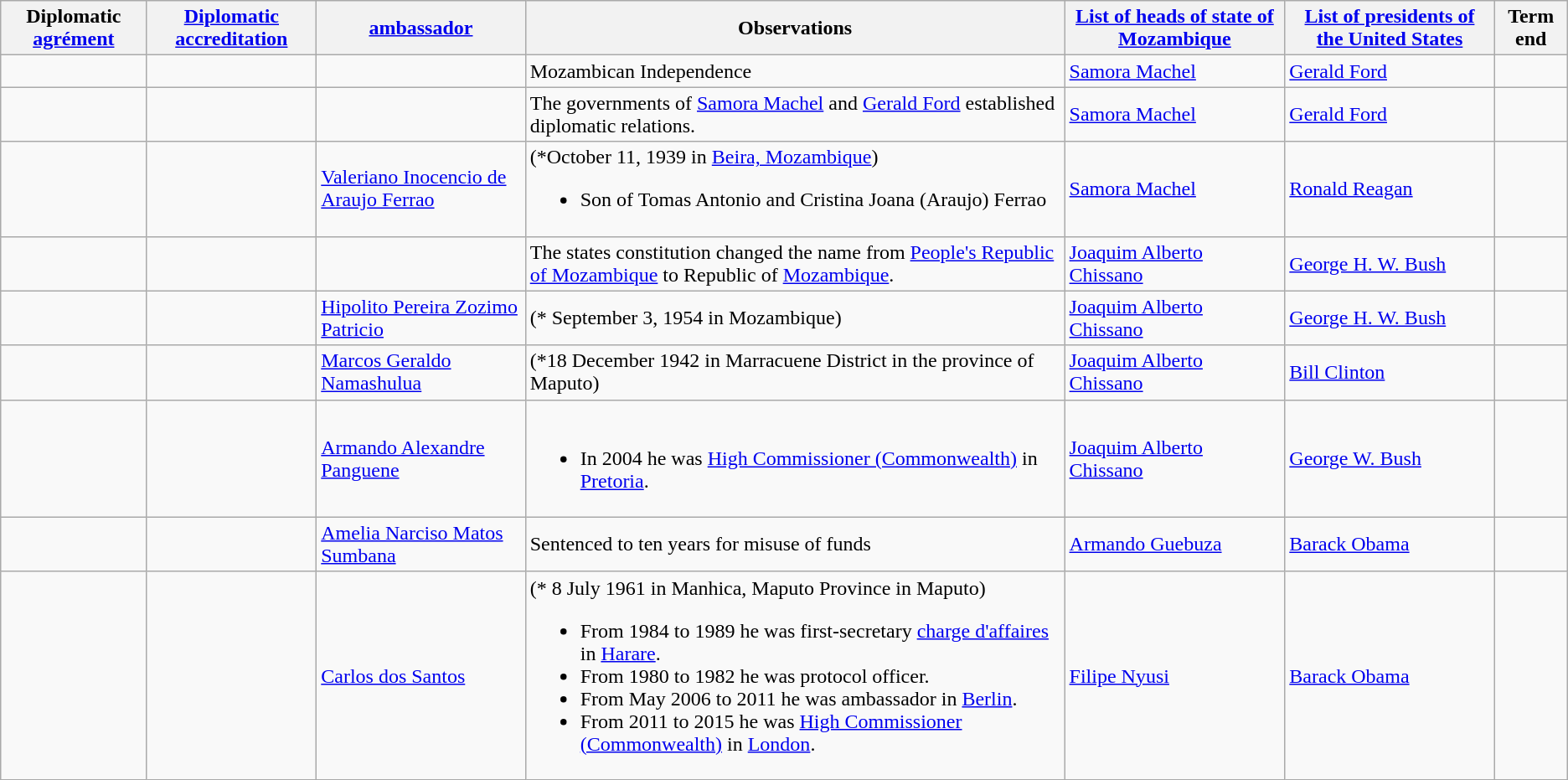<table class="wikitable sortable">
<tr>
<th>Diplomatic <a href='#'>agrément</a></th>
<th><a href='#'>Diplomatic accreditation</a></th>
<th><a href='#'>ambassador</a></th>
<th>Observations</th>
<th><a href='#'>List of heads of state of Mozambique</a></th>
<th><a href='#'>List of presidents of the United States</a></th>
<th>Term end</th>
</tr>
<tr>
<td></td>
<td></td>
<td></td>
<td>Mozambican Independence</td>
<td><a href='#'>Samora Machel</a></td>
<td><a href='#'>Gerald Ford</a></td>
<td></td>
</tr>
<tr>
<td></td>
<td></td>
<td></td>
<td>The governments of <a href='#'>Samora Machel</a> and <a href='#'>Gerald Ford</a> established diplomatic relations.</td>
<td><a href='#'>Samora Machel</a></td>
<td><a href='#'>Gerald Ford</a></td>
<td></td>
</tr>
<tr>
<td></td>
<td></td>
<td><a href='#'>Valeriano Inocencio de Araujo Ferrao</a></td>
<td>(*October 11, 1939 in <a href='#'>Beira, Mozambique</a>)<br><ul><li>Son of Tomas Antonio and Cristina Joana (Araujo) Ferrao</li></ul></td>
<td><a href='#'>Samora Machel</a></td>
<td><a href='#'>Ronald Reagan</a></td>
<td></td>
</tr>
<tr>
<td></td>
<td></td>
<td></td>
<td>The states constitution changed the name from <a href='#'>People's Republic of Mozambique</a> to Republic of <a href='#'>Mozambique</a>.</td>
<td><a href='#'>Joaquim Alberto Chissano</a></td>
<td><a href='#'>George H. W. Bush</a></td>
<td></td>
</tr>
<tr>
<td></td>
<td></td>
<td><a href='#'>Hipolito Pereira Zozimo Patricio</a></td>
<td>(* September 3, 1954 in Mozambique)</td>
<td><a href='#'>Joaquim Alberto Chissano</a></td>
<td><a href='#'>George H. W. Bush</a></td>
<td></td>
</tr>
<tr>
<td></td>
<td></td>
<td><a href='#'>Marcos Geraldo Namashulua</a></td>
<td>(*18 December 1942 in Marracuene District in the province of Maputo)</td>
<td><a href='#'>Joaquim Alberto Chissano</a></td>
<td><a href='#'>Bill Clinton</a></td>
<td></td>
</tr>
<tr>
<td></td>
<td></td>
<td><a href='#'>Armando Alexandre Panguene</a></td>
<td><br><ul><li>In 2004 he was <a href='#'>High Commissioner (Commonwealth)</a> in <a href='#'>Pretoria</a>.</li></ul></td>
<td><a href='#'>Joaquim Alberto Chissano</a></td>
<td><a href='#'>George W. Bush</a></td>
<td></td>
</tr>
<tr>
<td></td>
<td></td>
<td><a href='#'>Amelia Narciso Matos Sumbana</a></td>
<td>Sentenced to ten years for misuse of funds</td>
<td><a href='#'>Armando Guebuza</a></td>
<td><a href='#'>Barack Obama</a></td>
<td></td>
</tr>
<tr>
<td></td>
<td></td>
<td><a href='#'>Carlos dos Santos</a></td>
<td>(* 8 July 1961 in Manhica, Maputo Province in Maputo)<br><ul><li>From 1984 to 1989 he was first-secretary <a href='#'>charge d'affaires</a> in <a href='#'>Harare</a>.</li><li>From 1980 to 1982 he was protocol officer.</li><li>From May 2006 to 2011 he was ambassador in <a href='#'>Berlin</a>.</li><li>From 2011 to 2015 he was <a href='#'>High Commissioner (Commonwealth)</a> in <a href='#'>London</a>.</li></ul></td>
<td><a href='#'>Filipe Nyusi</a></td>
<td><a href='#'>Barack Obama</a></td>
<td></td>
</tr>
</table>
